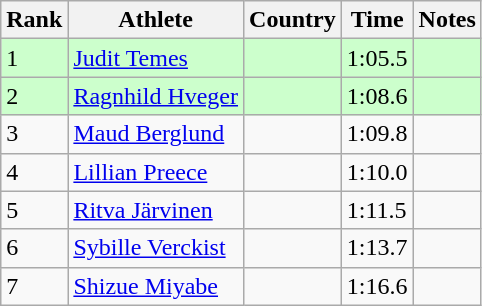<table class="wikitable sortable">
<tr>
<th>Rank</th>
<th>Athlete</th>
<th>Country</th>
<th>Time</th>
<th>Notes</th>
</tr>
<tr bgcolor=#CCFFCC>
<td>1</td>
<td><a href='#'>Judit Temes</a></td>
<td></td>
<td>1:05.5</td>
<td align=center></td>
</tr>
<tr bgcolor=#CCFFCC>
<td>2</td>
<td><a href='#'>Ragnhild Hveger</a></td>
<td></td>
<td>1:08.6</td>
<td></td>
</tr>
<tr>
<td>3</td>
<td><a href='#'>Maud Berglund</a></td>
<td></td>
<td>1:09.8</td>
<td></td>
</tr>
<tr>
<td>4</td>
<td><a href='#'>Lillian Preece</a></td>
<td></td>
<td>1:10.0</td>
<td></td>
</tr>
<tr>
<td>5</td>
<td><a href='#'>Ritva Järvinen</a></td>
<td></td>
<td>1:11.5</td>
<td></td>
</tr>
<tr>
<td>6</td>
<td><a href='#'>Sybille Verckist</a></td>
<td></td>
<td>1:13.7</td>
<td></td>
</tr>
<tr>
<td>7</td>
<td><a href='#'>Shizue Miyabe</a></td>
<td></td>
<td>1:16.6</td>
<td></td>
</tr>
</table>
